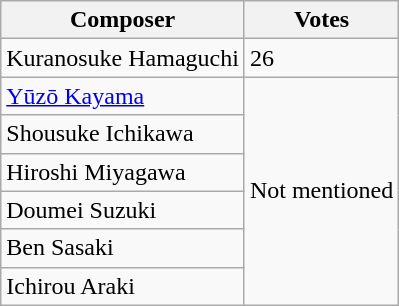<table class="wikitable">
<tr>
<th>Composer</th>
<th>Votes</th>
</tr>
<tr>
<td>Kuranosuke Hamaguchi</td>
<td>26</td>
</tr>
<tr>
<td><a href='#'>Yūzō Kayama</a></td>
<td rowspan=6>Not mentioned</td>
</tr>
<tr>
<td>Shousuke Ichikawa</td>
</tr>
<tr>
<td>Hiroshi Miyagawa</td>
</tr>
<tr>
<td>Doumei Suzuki</td>
</tr>
<tr>
<td>Ben Sasaki</td>
</tr>
<tr>
<td>Ichirou Araki</td>
</tr>
</table>
